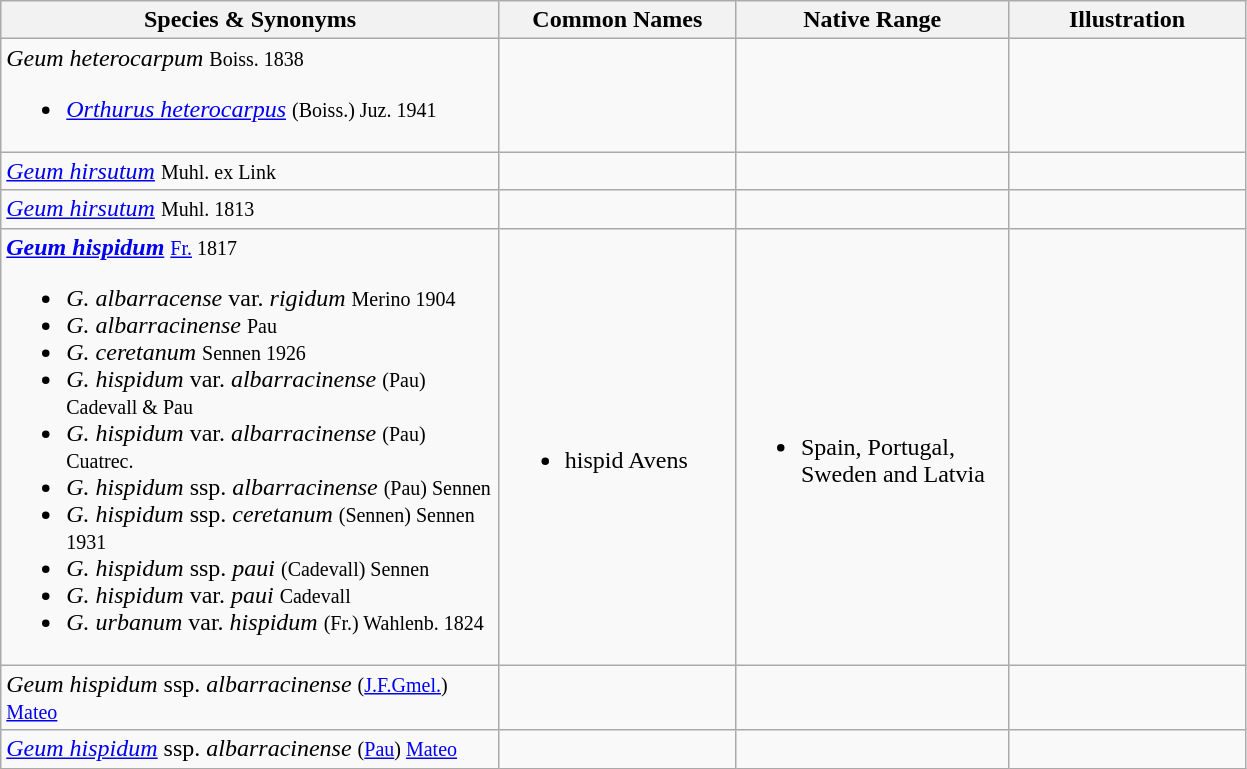<table class="wikitable">
<tr>
<th width=325>Species & Synonyms</th>
<th width=150>Common Names</th>
<th width=175>Native Range</th>
<th width=150>Illustration</th>
</tr>
<tr>
<td><em>Geum heterocarpum</em> <small>Boiss. 1838</small><br><ul><li><em><a href='#'>Orthurus heterocarpus</a></em> <small>(Boiss.) Juz. 1941</small></li></ul></td>
<td></td>
<td></td>
<td></td>
</tr>
<tr>
<td><em><a href='#'>Geum hirsutum</a></em> <small>Muhl. ex Link</small></td>
<td></td>
<td></td>
<td></td>
</tr>
<tr>
<td><em><a href='#'>Geum hirsutum</a></em> <small>Muhl. 1813</small></td>
<td></td>
<td></td>
<td></td>
</tr>
<tr>
<td><strong><em><a href='#'>Geum hispidum</a></em></strong> <small><a href='#'>Fr.</a> 1817</small><br><ul><li><em>G. albarracense</em> var. <em>rigidum</em> <small>Merino 1904</small></li><li><em>G. albarracinense</em> <small>Pau</small></li><li><em>G. ceretanum</em> <small>Sennen 1926</small></li><li><em>G. hispidum</em> var. <em>albarracinense</em> <small>(Pau) Cadevall & Pau</small></li><li><em>G. hispidum</em> var. <em>albarracinense</em> <small>(Pau) Cuatrec.</small></li><li><em>G. hispidum</em> ssp. <em>albarracinense</em> <small>(Pau) Sennen</small></li><li><em>G. hispidum</em> ssp. <em>ceretanum</em> <small>(Sennen) Sennen 1931</small></li><li><em>G. hispidum</em> ssp. <em>paui</em> <small>(Cadevall) Sennen</small></li><li><em>G. hispidum</em> var. <em>paui</em> <small>Cadevall</small></li><li><em>G. urbanum</em> var. <em>hispidum</em> <small>(Fr.) Wahlenb. 1824</small></li></ul></td>
<td><br><ul><li>hispid Avens</li></ul></td>
<td><br><ul><li>Spain, Portugal, Sweden and Latvia</li></ul></td>
<td></td>
</tr>
<tr>
<td><em>Geum hispidum</em> ssp. <em>albarracinense</em> <small>(<a href='#'>J.F.Gmel.</a>) <a href='#'>Mateo</a></small></td>
<td></td>
<td></td>
<td></td>
</tr>
<tr>
<td><em><a href='#'>Geum hispidum</a></em> ssp. <em>albarracinense</em> <small>(<a href='#'>Pau</a>) <a href='#'>Mateo</a></small></td>
<td></td>
<td></td>
<td></td>
</tr>
</table>
